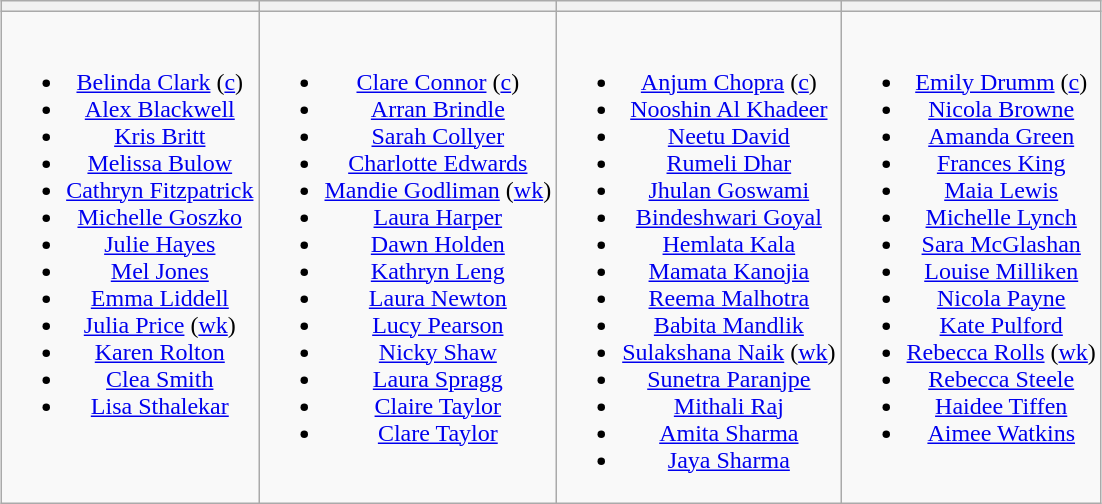<table class="wikitable" style="text-align:center; margin:0 auto">
<tr>
<th></th>
<th></th>
<th></th>
<th></th>
</tr>
<tr style="vertical-align:top">
<td><br><ul><li><a href='#'>Belinda Clark</a> (<a href='#'>c</a>)</li><li><a href='#'>Alex Blackwell</a></li><li><a href='#'>Kris Britt</a></li><li><a href='#'>Melissa Bulow</a></li><li><a href='#'>Cathryn Fitzpatrick</a></li><li><a href='#'>Michelle Goszko</a></li><li><a href='#'>Julie Hayes</a></li><li><a href='#'>Mel Jones</a></li><li><a href='#'>Emma Liddell</a></li><li><a href='#'>Julia Price</a> (<a href='#'>wk</a>)</li><li><a href='#'>Karen Rolton</a></li><li><a href='#'>Clea Smith</a></li><li><a href='#'>Lisa Sthalekar</a></li></ul></td>
<td><br><ul><li><a href='#'>Clare Connor</a> (<a href='#'>c</a>)</li><li><a href='#'>Arran Brindle</a></li><li><a href='#'>Sarah Collyer</a></li><li><a href='#'>Charlotte Edwards</a></li><li><a href='#'>Mandie Godliman</a> (<a href='#'>wk</a>)</li><li><a href='#'>Laura Harper</a></li><li><a href='#'>Dawn Holden</a></li><li><a href='#'>Kathryn Leng</a></li><li><a href='#'>Laura Newton</a></li><li><a href='#'>Lucy Pearson</a></li><li><a href='#'>Nicky Shaw</a></li><li><a href='#'>Laura Spragg</a></li><li><a href='#'>Claire Taylor</a></li><li><a href='#'>Clare Taylor</a></li></ul></td>
<td><br><ul><li><a href='#'>Anjum Chopra</a> (<a href='#'>c</a>)</li><li><a href='#'>Nooshin Al Khadeer</a></li><li><a href='#'>Neetu David</a></li><li><a href='#'>Rumeli Dhar</a></li><li><a href='#'>Jhulan Goswami</a></li><li><a href='#'>Bindeshwari Goyal</a></li><li><a href='#'>Hemlata Kala</a></li><li><a href='#'>Mamata Kanojia</a></li><li><a href='#'>Reema Malhotra</a></li><li><a href='#'>Babita Mandlik</a></li><li><a href='#'>Sulakshana Naik</a> (<a href='#'>wk</a>)</li><li><a href='#'>Sunetra Paranjpe</a></li><li><a href='#'>Mithali Raj</a></li><li><a href='#'>Amita Sharma</a></li><li><a href='#'>Jaya Sharma</a></li></ul></td>
<td><br><ul><li><a href='#'>Emily Drumm</a> (<a href='#'>c</a>)</li><li><a href='#'>Nicola Browne</a></li><li><a href='#'> Amanda Green</a></li><li><a href='#'>Frances King</a></li><li><a href='#'>Maia Lewis</a></li><li><a href='#'>Michelle Lynch</a></li><li><a href='#'>Sara McGlashan</a></li><li><a href='#'>Louise Milliken</a></li><li><a href='#'>Nicola Payne</a></li><li><a href='#'>Kate Pulford</a></li><li><a href='#'>Rebecca Rolls</a> (<a href='#'>wk</a>)</li><li><a href='#'>Rebecca Steele</a></li><li><a href='#'>Haidee Tiffen</a></li><li><a href='#'>Aimee Watkins</a></li></ul></td>
</tr>
</table>
